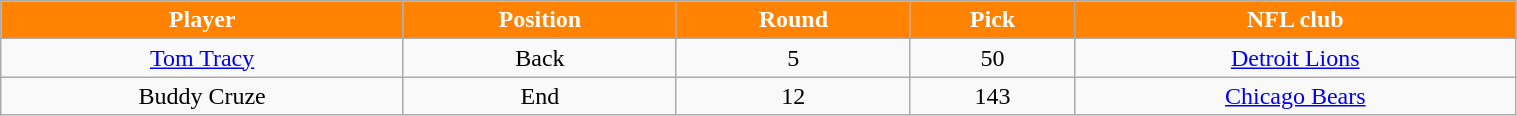<table class="wikitable" width="80%">
<tr align="center"  style="background:#FF8200;color:#FFFFFF;">
<td><strong>Player</strong></td>
<td><strong>Position</strong></td>
<td><strong>Round</strong></td>
<td><strong>Pick</strong></td>
<td><strong>NFL club</strong></td>
</tr>
<tr align="center" bgcolor="">
<td><a href='#'>Tom Tracy</a></td>
<td>Back</td>
<td>5</td>
<td>50</td>
<td><a href='#'>Detroit Lions</a></td>
</tr>
<tr align="center" bgcolor="">
<td>Buddy Cruze</td>
<td>End</td>
<td>12</td>
<td>143</td>
<td><a href='#'>Chicago Bears</a></td>
</tr>
</table>
